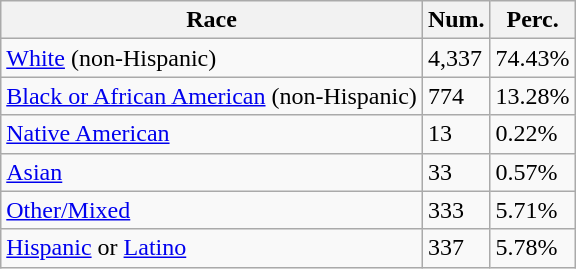<table class="wikitable">
<tr>
<th>Race</th>
<th>Num.</th>
<th>Perc.</th>
</tr>
<tr>
<td><a href='#'>White</a> (non-Hispanic)</td>
<td>4,337</td>
<td>74.43%</td>
</tr>
<tr>
<td><a href='#'>Black or African American</a> (non-Hispanic)</td>
<td>774</td>
<td>13.28%</td>
</tr>
<tr>
<td><a href='#'>Native American</a></td>
<td>13</td>
<td>0.22%</td>
</tr>
<tr>
<td><a href='#'>Asian</a></td>
<td>33</td>
<td>0.57%</td>
</tr>
<tr>
<td><a href='#'>Other/Mixed</a></td>
<td>333</td>
<td>5.71%</td>
</tr>
<tr>
<td><a href='#'>Hispanic</a> or <a href='#'>Latino</a></td>
<td>337</td>
<td>5.78%</td>
</tr>
</table>
